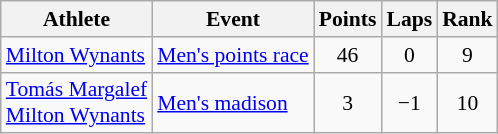<table class=wikitable style="font-size:90%">
<tr>
<th>Athlete</th>
<th>Event</th>
<th>Points</th>
<th>Laps</th>
<th>Rank</th>
</tr>
<tr align=center>
<td align=left><a href='#'>Milton Wynants</a></td>
<td align=left><a href='#'>Men's points race</a></td>
<td>46</td>
<td>0</td>
<td>9</td>
</tr>
<tr align=center>
<td align=left><a href='#'>Tomás Margalef</a><br><a href='#'>Milton Wynants</a></td>
<td align=left><a href='#'>Men's madison</a></td>
<td>3</td>
<td>−1</td>
<td>10</td>
</tr>
</table>
